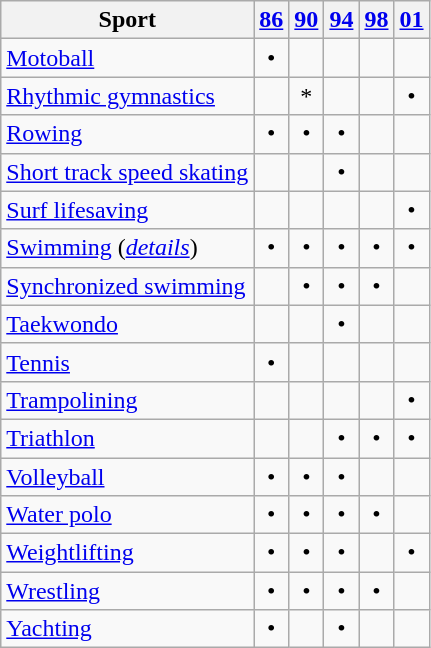<table class="wikitable sortable" style="text-align:center;">
<tr>
<th>Sport</th>
<th><a href='#'>86</a></th>
<th><a href='#'>90</a></th>
<th><a href='#'>94</a></th>
<th><a href='#'>98</a></th>
<th><a href='#'>01</a></th>
</tr>
<tr>
<td align=left><a href='#'>Motoball</a></td>
<td>•</td>
<td></td>
<td></td>
<td></td>
<td></td>
</tr>
<tr>
<td align=left><a href='#'>Rhythmic gymnastics</a></td>
<td></td>
<td>*</td>
<td></td>
<td></td>
<td>•</td>
</tr>
<tr>
<td align=left><a href='#'>Rowing</a></td>
<td>•</td>
<td>•</td>
<td>•</td>
<td></td>
<td></td>
</tr>
<tr>
<td align=left><a href='#'>Short track speed skating</a></td>
<td></td>
<td></td>
<td>•</td>
<td></td>
<td></td>
</tr>
<tr>
<td align=left><a href='#'>Surf lifesaving</a></td>
<td></td>
<td></td>
<td></td>
<td></td>
<td>•</td>
</tr>
<tr>
<td align=left><a href='#'>Swimming</a> (<a href='#'><em>details</em></a>)</td>
<td>•</td>
<td>•</td>
<td>•</td>
<td>•</td>
<td>•</td>
</tr>
<tr>
<td align=left><a href='#'>Synchronized swimming</a></td>
<td></td>
<td>•</td>
<td>•</td>
<td>•</td>
<td></td>
</tr>
<tr>
<td align=left><a href='#'>Taekwondo</a></td>
<td></td>
<td></td>
<td>•</td>
<td></td>
<td></td>
</tr>
<tr>
<td align=left><a href='#'>Tennis</a></td>
<td>•</td>
<td></td>
<td></td>
<td></td>
<td></td>
</tr>
<tr>
<td align=left><a href='#'>Trampolining</a></td>
<td></td>
<td></td>
<td></td>
<td></td>
<td>•</td>
</tr>
<tr>
<td align=left><a href='#'>Triathlon</a></td>
<td></td>
<td></td>
<td>•</td>
<td>•</td>
<td>•</td>
</tr>
<tr>
<td align=left><a href='#'>Volleyball</a></td>
<td>•</td>
<td>•</td>
<td>•</td>
<td></td>
<td></td>
</tr>
<tr>
<td align=left><a href='#'>Water polo</a></td>
<td>•</td>
<td>•</td>
<td>•</td>
<td>•</td>
<td></td>
</tr>
<tr>
<td align=left><a href='#'>Weightlifting</a></td>
<td>•</td>
<td>•</td>
<td>•</td>
<td></td>
<td>•</td>
</tr>
<tr>
<td align=left><a href='#'>Wrestling</a></td>
<td>•</td>
<td>•</td>
<td>•</td>
<td>•</td>
<td></td>
</tr>
<tr>
<td align=left><a href='#'>Yachting</a></td>
<td>•</td>
<td></td>
<td>•</td>
<td></td>
<td></td>
</tr>
</table>
